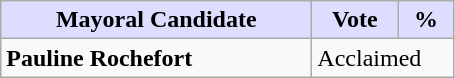<table class="wikitable">
<tr>
<th style="background:#ddf; width:200px;">Mayoral Candidate</th>
<th style="background:#ddf; width:50px;">Vote</th>
<th style="background:#ddf; width:30px;">%</th>
</tr>
<tr>
<td><strong>Pauline Rochefort</strong></td>
<td colspan="2">Acclaimed</td>
</tr>
</table>
